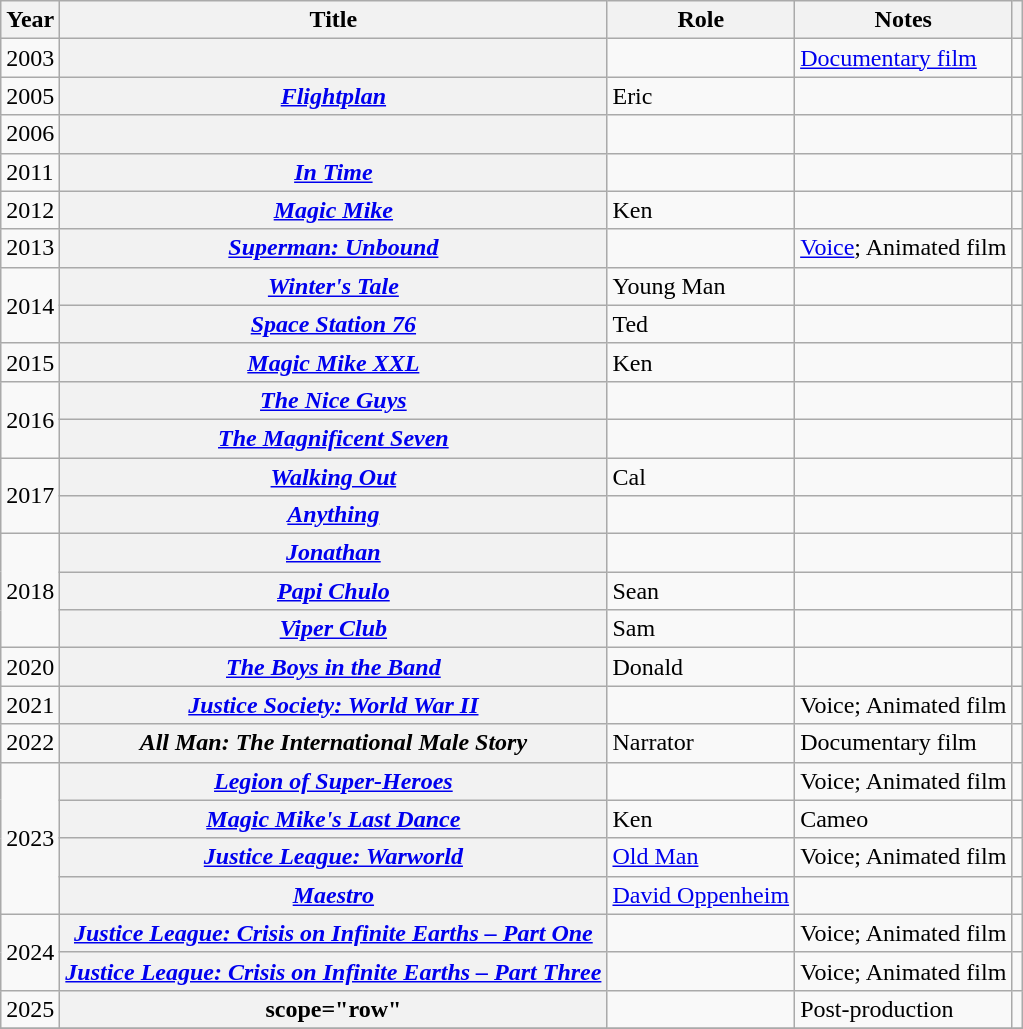<table class="wikitable plainrowheaders sortable">
<tr>
<th scope="col">Year</th>
<th scope="col">Title</th>
<th scope="col">Role</th>
<th scope="col" class="unsortable">Notes</th>
<th scope="col" class="unsortable"></th>
</tr>
<tr>
<td>2003</td>
<th scope="row"><em></em></th>
<td></td>
<td><a href='#'>Documentary film</a></td>
<td style="text-align:center;"></td>
</tr>
<tr>
<td>2005</td>
<th scope="row"><em><a href='#'>Flightplan</a></em></th>
<td>Eric</td>
<td></td>
<td style="text-align:center;"></td>
</tr>
<tr>
<td>2006</td>
<th scope="row"><em></em></th>
<td></td>
<td></td>
<td style="text-align:center;"></td>
</tr>
<tr>
<td>2011</td>
<th scope="row"><em><a href='#'>In Time</a></em></th>
<td></td>
<td></td>
<td style="text-align:center;"></td>
</tr>
<tr>
<td>2012</td>
<th scope="row"><em><a href='#'>Magic Mike</a></em></th>
<td>Ken</td>
<td></td>
<td style="text-align:center;"></td>
</tr>
<tr>
<td>2013</td>
<th scope="row"><em><a href='#'>Superman: Unbound</a></em></th>
<td></td>
<td><a href='#'>Voice</a>; Animated film</td>
<td style="text-align:center;"></td>
</tr>
<tr>
<td rowspan="2">2014</td>
<th scope="row"><em><a href='#'>Winter's Tale</a></em></th>
<td>Young Man</td>
<td></td>
<td style="text-align:center;"></td>
</tr>
<tr>
<th scope="row"><em><a href='#'>Space Station 76</a></em></th>
<td>Ted</td>
<td></td>
<td style="text-align:center;"></td>
</tr>
<tr>
<td>2015</td>
<th scope="row"><em><a href='#'>Magic Mike XXL</a></em></th>
<td>Ken</td>
<td></td>
<td style="text-align:center;"></td>
</tr>
<tr>
<td rowspan="2">2016</td>
<th scope="row"><em><a href='#'>The Nice Guys</a></em></th>
<td></td>
<td></td>
<td style="text-align:center;"></td>
</tr>
<tr>
<th scope="row"><em><a href='#'>The Magnificent Seven</a></em></th>
<td></td>
<td></td>
<td style="text-align:center;"></td>
</tr>
<tr>
<td rowspan="2">2017</td>
<th scope="row"><em><a href='#'>Walking Out</a></em></th>
<td>Cal</td>
<td></td>
<td style="text-align:center;"></td>
</tr>
<tr>
<th scope="row"><em><a href='#'>Anything</a></em></th>
<td></td>
<td></td>
<td style="text-align:center;"></td>
</tr>
<tr>
<td rowspan="3">2018</td>
<th scope="row"><em><a href='#'>Jonathan</a></em></th>
<td></td>
<td></td>
<td style="text-align:center;"></td>
</tr>
<tr>
<th scope="row"><em><a href='#'>Papi Chulo</a></em></th>
<td>Sean</td>
<td></td>
<td style="text-align:center;"></td>
</tr>
<tr>
<th scope="row"><em><a href='#'>Viper Club</a></em></th>
<td>Sam</td>
<td></td>
<td style="text-align:center;"></td>
</tr>
<tr>
<td>2020</td>
<th scope="row"><em><a href='#'>The Boys in the Band</a></em></th>
<td>Donald</td>
<td></td>
<td style="text-align:center;"></td>
</tr>
<tr>
<td>2021</td>
<th scope="row"><em><a href='#'>Justice Society: World War II</a></em></th>
<td></td>
<td>Voice; Animated film</td>
<td style="text-align:center;"></td>
</tr>
<tr>
<td>2022</td>
<th scope="row"><em>All Man: The International Male Story</em></th>
<td>Narrator</td>
<td>Documentary film</td>
<td style="text-align:center;"></td>
</tr>
<tr>
<td rowspan="4">2023</td>
<th scope="row"><em><a href='#'>Legion of Super-Heroes</a></em></th>
<td></td>
<td>Voice; Animated film</td>
<td style="text-align:center;"></td>
</tr>
<tr>
<th scope="row"><em><a href='#'>Magic Mike's Last Dance</a></em></th>
<td>Ken</td>
<td>Cameo</td>
<td style="text-align:center;"></td>
</tr>
<tr>
<th scope="row"><em><a href='#'>Justice League: Warworld</a></em></th>
<td><a href='#'>Old Man</a></td>
<td>Voice; Animated film</td>
<td style="text-align:center;"></td>
</tr>
<tr>
<th scope="row"><em><a href='#'>Maestro</a></em></th>
<td><a href='#'>David Oppenheim</a></td>
<td></td>
<td style="text-align:center;"></td>
</tr>
<tr>
<td rowspan="2">2024</td>
<th scope="row"><em><a href='#'>Justice League: Crisis on Infinite Earths – Part One</a></em></th>
<td></td>
<td>Voice; Animated film</td>
<td style="text-align:center;"></td>
</tr>
<tr>
<th scope="row"><em><a href='#'>Justice League: Crisis on Infinite Earths – Part Three</a></em></th>
<td></td>
<td>Voice; Animated film</td>
<td style="text-align:center;"></td>
</tr>
<tr>
<td>2025</td>
<th>scope="row" </th>
<td></td>
<td>Post-production</td>
<td style="text-align:center;"></td>
</tr>
<tr>
</tr>
</table>
